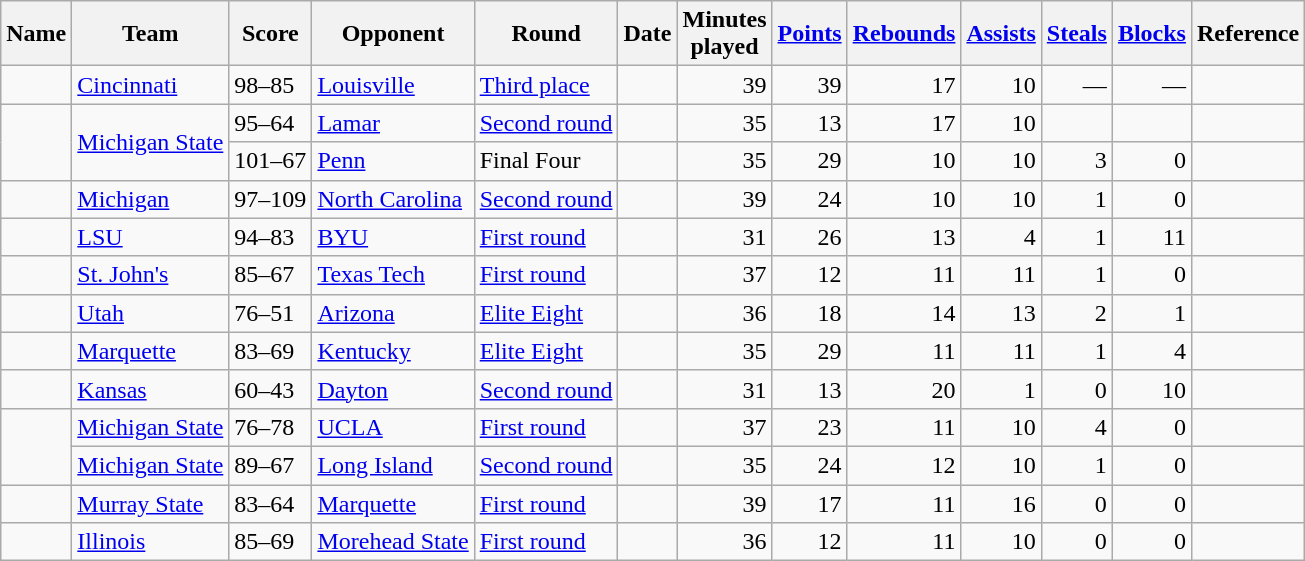<table class="wikitable sortable">
<tr>
<th>Name</th>
<th>Team</th>
<th>Score</th>
<th>Opponent</th>
<th>Round</th>
<th>Date</th>
<th>Minutes <br> played</th>
<th><a href='#'>Points</a></th>
<th><a href='#'>Rebounds</a></th>
<th><a href='#'>Assists</a></th>
<th><a href='#'>Steals</a></th>
<th><a href='#'>Blocks</a></th>
<th>Reference</th>
</tr>
<tr>
<td></td>
<td><a href='#'>Cincinnati</a></td>
<td>98–85</td>
<td><a href='#'>Louisville</a></td>
<td><a href='#'>Third place</a></td>
<td></td>
<td align=right>39</td>
<td align=right>39</td>
<td align=right>17</td>
<td align=right>10</td>
<td align=right>—</td>
<td align=right>—</td>
<td align=center></td>
</tr>
<tr>
<td rowspan="2"></td>
<td rowspan="2"><a href='#'>Michigan State</a></td>
<td>95–64</td>
<td><a href='#'>Lamar</a></td>
<td><a href='#'>Second round</a></td>
<td></td>
<td align=right>35</td>
<td align=right>13</td>
<td align=right>17</td>
<td align=right>10</td>
<td align=right></td>
<td align=right></td>
<td align=center></td>
</tr>
<tr>
<td>101–67</td>
<td><a href='#'>Penn</a></td>
<td>Final Four</td>
<td></td>
<td align=right>35</td>
<td align=right>29</td>
<td align=right>10</td>
<td align=right>10</td>
<td align=right>3</td>
<td align=right>0</td>
<td align=center></td>
</tr>
<tr>
<td></td>
<td><a href='#'>Michigan</a></td>
<td>97–109</td>
<td><a href='#'>North Carolina</a></td>
<td><a href='#'>Second round</a></td>
<td></td>
<td align=right>39</td>
<td align=right>24</td>
<td align=right>10</td>
<td align=right>10</td>
<td align=right>1</td>
<td align=right>0</td>
<td align=center></td>
</tr>
<tr>
<td></td>
<td><a href='#'>LSU</a></td>
<td>94–83</td>
<td><a href='#'>BYU</a></td>
<td><a href='#'>First round</a></td>
<td></td>
<td align=right>31</td>
<td align=right>26</td>
<td align=right>13</td>
<td align=right>4</td>
<td align=right>1</td>
<td align=right>11</td>
<td align=center></td>
</tr>
<tr>
<td></td>
<td><a href='#'>St. John's</a></td>
<td>85–67</td>
<td><a href='#'>Texas Tech</a></td>
<td><a href='#'>First round</a></td>
<td></td>
<td align=right>37</td>
<td align=right>12</td>
<td align=right>11</td>
<td align=right>11</td>
<td align=right>1</td>
<td align=right>0</td>
<td align=center></td>
</tr>
<tr>
<td></td>
<td><a href='#'>Utah</a></td>
<td>76–51</td>
<td><a href='#'>Arizona</a></td>
<td><a href='#'>Elite Eight</a></td>
<td></td>
<td align=right>36</td>
<td align=right>18</td>
<td align=right>14</td>
<td align=right>13</td>
<td align=right>2</td>
<td align=right>1</td>
<td align=center></td>
</tr>
<tr>
<td></td>
<td><a href='#'>Marquette</a></td>
<td>83–69</td>
<td><a href='#'>Kentucky</a></td>
<td><a href='#'>Elite Eight</a></td>
<td></td>
<td align=right>35</td>
<td align=right>29</td>
<td align=right>11</td>
<td align=right>11</td>
<td align=right>1</td>
<td align=right>4</td>
<td align=center></td>
</tr>
<tr>
<td></td>
<td><a href='#'>Kansas</a></td>
<td>60–43</td>
<td><a href='#'>Dayton</a></td>
<td><a href='#'>Second round</a></td>
<td></td>
<td align=right>31</td>
<td align=right>13</td>
<td align=right>20</td>
<td align=right>1</td>
<td align=right>0</td>
<td align=right>10</td>
<td align=center></td>
</tr>
<tr>
<td rowspan="2"></td>
<td><a href='#'>Michigan State</a></td>
<td>76–78</td>
<td><a href='#'>UCLA</a></td>
<td><a href='#'>First round</a></td>
<td></td>
<td align=right>37</td>
<td align=right>23</td>
<td align=right>11</td>
<td align=right>10</td>
<td align=right>4</td>
<td align=right>0</td>
<td align=center></td>
</tr>
<tr>
<td><a href='#'>Michigan State</a></td>
<td>89–67</td>
<td><a href='#'>Long Island</a></td>
<td><a href='#'>Second round</a></td>
<td></td>
<td align=right>35</td>
<td align=right>24</td>
<td align=right>12</td>
<td align=right>10</td>
<td align=right>1</td>
<td align=right>0</td>
<td align=center></td>
</tr>
<tr>
<td></td>
<td><a href='#'>Murray State</a></td>
<td>83–64</td>
<td><a href='#'>Marquette</a></td>
<td><a href='#'>First round</a></td>
<td></td>
<td align=right>39</td>
<td align=right>17</td>
<td align=right>11</td>
<td align=right>16</td>
<td align=right>0</td>
<td align=right>0</td>
<td align=center></td>
</tr>
<tr>
<td></td>
<td><a href='#'>Illinois</a></td>
<td>85–69</td>
<td><a href='#'>Morehead State</a></td>
<td><a href='#'>First round</a></td>
<td></td>
<td align=right>36</td>
<td align=right>12</td>
<td align=right>11</td>
<td align=right>10</td>
<td align=right>0</td>
<td align=right>0</td>
<td align=center></td>
</tr>
</table>
